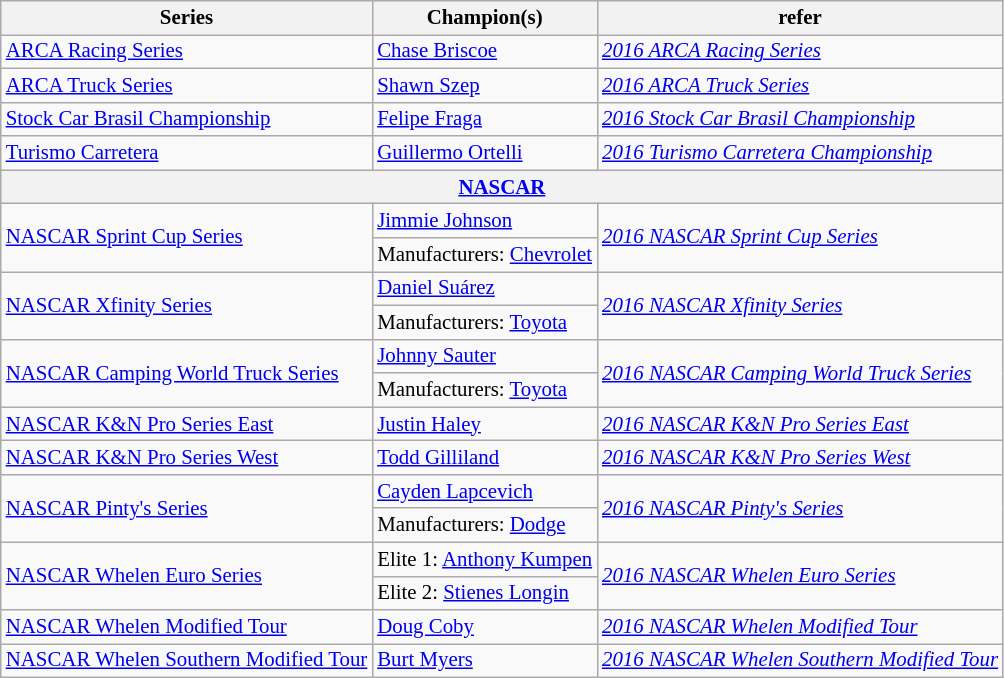<table class="wikitable" style="font-size:87%">
<tr>
<th>Series</th>
<th>Champion(s)</th>
<th>refer</th>
</tr>
<tr>
<td><a href='#'>ARCA Racing Series</a></td>
<td> <a href='#'>Chase Briscoe</a></td>
<td><em><a href='#'>2016 ARCA Racing Series</a></em></td>
</tr>
<tr>
<td><a href='#'>ARCA Truck Series</a></td>
<td> <a href='#'>Shawn Szep</a></td>
<td><a href='#'><em>2016 ARCA Truck Series</em></a></td>
</tr>
<tr>
<td><a href='#'>Stock Car Brasil Championship</a></td>
<td> <a href='#'>Felipe Fraga</a></td>
<td><em><a href='#'>2016 Stock Car Brasil Championship</a></em></td>
</tr>
<tr>
<td><a href='#'>Turismo Carretera</a></td>
<td> <a href='#'>Guillermo Ortelli</a></td>
<td><em><a href='#'>2016 Turismo Carretera Championship</a></em></td>
</tr>
<tr>
<th colspan="3"><a href='#'>NASCAR</a></th>
</tr>
<tr>
<td rowspan=2><a href='#'>NASCAR Sprint Cup Series</a></td>
<td> <a href='#'>Jimmie Johnson</a></td>
<td rowspan=2><em><a href='#'>2016 NASCAR Sprint Cup Series</a></em></td>
</tr>
<tr>
<td>Manufacturers:  <a href='#'>Chevrolet</a></td>
</tr>
<tr>
<td rowspan=2><a href='#'>NASCAR Xfinity Series</a></td>
<td> <a href='#'>Daniel Suárez</a></td>
<td rowspan=2><em><a href='#'>2016 NASCAR Xfinity Series</a></em></td>
</tr>
<tr>
<td>Manufacturers:  <a href='#'>Toyota</a></td>
</tr>
<tr>
<td rowspan=2><a href='#'>NASCAR Camping World Truck Series</a></td>
<td> <a href='#'>Johnny Sauter</a></td>
<td rowspan=2><em><a href='#'>2016 NASCAR Camping World Truck Series</a></em></td>
</tr>
<tr>
<td>Manufacturers:  <a href='#'>Toyota</a></td>
</tr>
<tr>
<td><a href='#'>NASCAR K&N Pro Series East</a></td>
<td> <a href='#'>Justin Haley</a></td>
<td><em><a href='#'>2016 NASCAR K&N Pro Series East</a></em></td>
</tr>
<tr>
<td><a href='#'>NASCAR K&N Pro Series West</a></td>
<td> <a href='#'>Todd Gilliland</a></td>
<td><em><a href='#'>2016 NASCAR K&N Pro Series West</a></em></td>
</tr>
<tr>
<td rowspan=2><a href='#'>NASCAR Pinty's Series</a></td>
<td> <a href='#'>Cayden Lapcevich</a></td>
<td rowspan=2><em><a href='#'>2016 NASCAR Pinty's Series</a></em></td>
</tr>
<tr>
<td>Manufacturers:  <a href='#'>Dodge</a></td>
</tr>
<tr>
<td rowspan="2"><a href='#'>NASCAR Whelen Euro Series</a></td>
<td>Elite 1:  <a href='#'>Anthony Kumpen</a></td>
<td rowspan="2"><em><a href='#'>2016 NASCAR Whelen Euro Series</a></em></td>
</tr>
<tr>
<td>Elite 2:  <a href='#'>Stienes Longin</a></td>
</tr>
<tr>
<td><a href='#'>NASCAR Whelen Modified Tour</a></td>
<td> <a href='#'>Doug Coby</a></td>
<td><em><a href='#'>2016 NASCAR Whelen Modified Tour</a></em></td>
</tr>
<tr>
<td><a href='#'>NASCAR Whelen Southern Modified Tour</a></td>
<td> <a href='#'>Burt Myers</a></td>
<td><em><a href='#'>2016 NASCAR Whelen Southern Modified Tour</a></em></td>
</tr>
</table>
